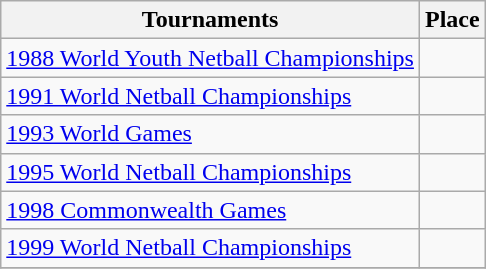<table class="wikitable collapsible">
<tr>
<th>Tournaments</th>
<th>Place</th>
</tr>
<tr>
<td><a href='#'>1988 World Youth Netball Championships</a></td>
<td></td>
</tr>
<tr>
<td><a href='#'>1991 World Netball Championships</a></td>
<td></td>
</tr>
<tr>
<td><a href='#'>1993 World Games</a></td>
<td></td>
</tr>
<tr>
<td><a href='#'>1995 World Netball Championships</a></td>
<td></td>
</tr>
<tr>
<td><a href='#'>1998 Commonwealth Games</a></td>
<td></td>
</tr>
<tr>
<td><a href='#'>1999 World Netball Championships</a></td>
<td></td>
</tr>
<tr>
</tr>
</table>
